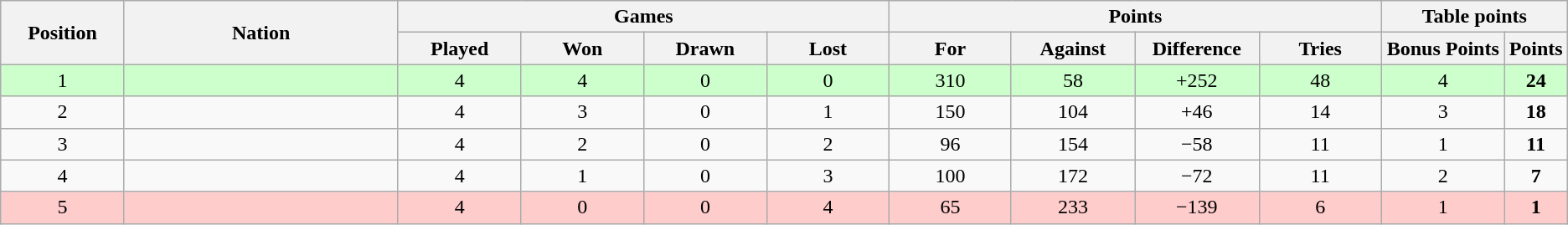<table class="wikitable" style="text-align: center;">
<tr>
<th rowspan=2 width="8%">Position</th>
<th rowspan=2 width="18%">Nation</th>
<th colspan=4 width="32%">Games</th>
<th colspan=4 width="32%">Points</th>
<th colspan=2 width="16%">Table points</th>
</tr>
<tr>
<th width="8%">Played</th>
<th width="8%">Won</th>
<th width="8%">Drawn</th>
<th width="8%">Lost</th>
<th width="8%">For</th>
<th width="8%">Against</th>
<th width="8%">Difference</th>
<th width="8%">Tries</th>
<th width="8%">Bonus Points</th>
<th width="8%">Points</th>
</tr>
<tr bgcolor=#ccffcc>
<td>1</td>
<td align=left></td>
<td>4</td>
<td>4</td>
<td>0</td>
<td>0</td>
<td>310</td>
<td>58</td>
<td>+252</td>
<td>48</td>
<td>4</td>
<td><strong>24</strong></td>
</tr>
<tr>
<td>2</td>
<td align=left></td>
<td>4</td>
<td>3</td>
<td>0</td>
<td>1</td>
<td>150</td>
<td>104</td>
<td>+46</td>
<td>14</td>
<td>3</td>
<td><strong>18</strong></td>
</tr>
<tr>
<td>3</td>
<td align=left></td>
<td>4</td>
<td>2</td>
<td>0</td>
<td>2</td>
<td>96</td>
<td>154</td>
<td>−58</td>
<td>11</td>
<td>1</td>
<td><strong>11</strong></td>
</tr>
<tr>
<td>4</td>
<td align=left></td>
<td>4</td>
<td>1</td>
<td>0</td>
<td>3</td>
<td>100</td>
<td>172</td>
<td>−72</td>
<td>11</td>
<td>2</td>
<td><strong>7</strong></td>
</tr>
<tr bgcolor=#ffcccc>
<td>5</td>
<td align=left></td>
<td>4</td>
<td>0</td>
<td>0</td>
<td>4</td>
<td>65</td>
<td>233</td>
<td>−139</td>
<td>6</td>
<td>1</td>
<td><strong>1</strong></td>
</tr>
</table>
